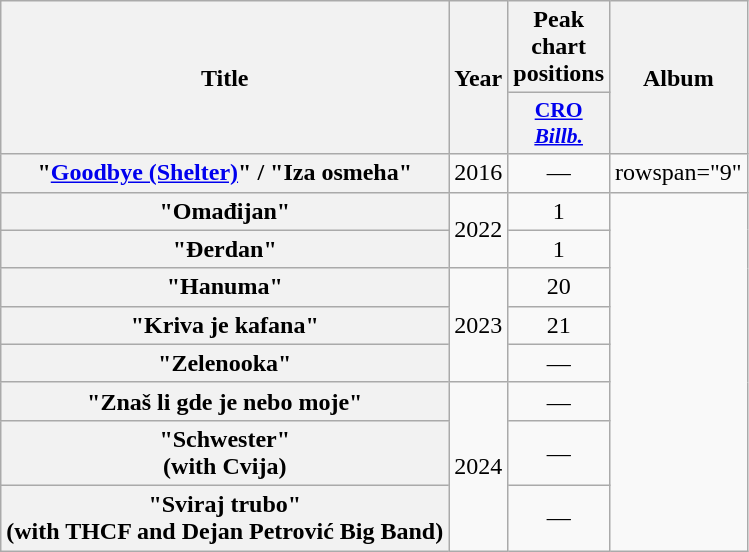<table class="wikitable plainrowheaders" style="text-align:center;">
<tr>
<th scope="col" rowspan="2">Title</th>
<th scope="col" rowspan="2">Year</th>
<th scope="col" colspan="1">Peak chart positions</th>
<th scope="col" rowspan="2">Album</th>
</tr>
<tr>
<th scope="col" style="width:2.5em;font-size:90%;"><a href='#'>CRO<br><em>Billb.</em></a><br></th>
</tr>
<tr>
<th scope="row">"<a href='#'>Goodbye (Shelter)</a>" / "Iza osmeha"<br></th>
<td>2016</td>
<td>—</td>
<td>rowspan="9" </td>
</tr>
<tr>
<th scope="row">"Omađijan"</th>
<td rowspan="2">2022</td>
<td>1</td>
</tr>
<tr>
<th scope="row">"Đerdan"<br></th>
<td>1</td>
</tr>
<tr>
<th scope="row">"Hanuma"</th>
<td rowspan="3">2023</td>
<td>20</td>
</tr>
<tr>
<th scope="row">"Kriva je kafana"<br></th>
<td>21</td>
</tr>
<tr>
<th scope="row">"Zelenooka"</th>
<td>—</td>
</tr>
<tr>
<th scope="row">"Znaš li gde je nebo moje"<br></th>
<td rowspan="3">2024</td>
<td>—</td>
</tr>
<tr>
<th scope="row">"Schwester"<br><span>(with Cvija)</span></th>
<td>—</td>
</tr>
<tr>
<th scope="row">"Sviraj trubo"<br><span>(with THCF and Dejan Petrović Big Band)</span></th>
<td>—</td>
</tr>
</table>
